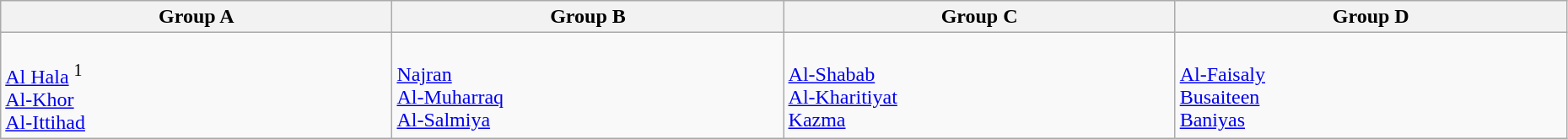<table class="wikitable" width=98%>
<tr>
<th width=20%>Group A</th>
<th width=20%>Group B</th>
<th width=20%>Group C</th>
<th width=20%>Group D</th>
</tr>
<tr>
<td><br> <a href='#'>Al Hala</a> <sup>1</sup> <br>
 <a href='#'>Al-Khor</a> <br>
 <a href='#'>Al-Ittihad</a> <br></td>
<td><br> <a href='#'>Najran</a> <br>
 <a href='#'>Al-Muharraq</a> <br>
 <a href='#'>Al-Salmiya</a> <br></td>
<td><br> <a href='#'>Al-Shabab</a> <br>
 <a href='#'>Al-Kharitiyat</a> <br>
 <a href='#'>Kazma</a> <br></td>
<td><br> <a href='#'>Al-Faisaly</a> <br>
 <a href='#'>Busaiteen</a> <br>
 <a href='#'>Baniyas</a> <br></td>
</tr>
</table>
